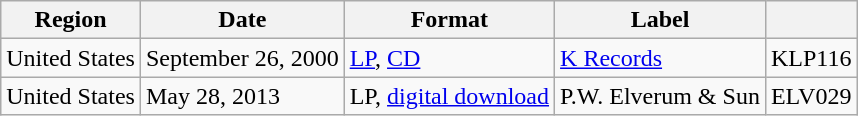<table class="wikitable plainrowheaders">
<tr>
<th scope="col">Region</th>
<th scope="col">Date</th>
<th scope="col">Format</th>
<th scope="col">Label</th>
<th scope="col"></th>
</tr>
<tr>
<td>United States</td>
<td>September 26, 2000</td>
<td><a href='#'>LP</a>, <a href='#'>CD</a></td>
<td><a href='#'>K Records</a></td>
<td>KLP116</td>
</tr>
<tr>
<td>United States</td>
<td>May 28, 2013</td>
<td>LP, <a href='#'>digital download</a></td>
<td>P.W. Elverum & Sun</td>
<td>ELV029</td>
</tr>
</table>
